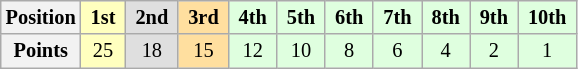<table class="wikitable" style="font-size:85%; text-align:center">
<tr>
<th>Position</th>
<td style="background:#ffffbf;"> <strong>1st</strong> </td>
<td style="background:#dfdfdf;"> <strong>2nd</strong> </td>
<td style="background:#ffdf9f;"> <strong>3rd</strong> </td>
<td style="background:#dfffdf;"> <strong>4th</strong> </td>
<td style="background:#dfffdf;"> <strong>5th</strong> </td>
<td style="background:#dfffdf;"> <strong>6th</strong> </td>
<td style="background:#dfffdf;"> <strong>7th</strong> </td>
<td style="background:#dfffdf;"> <strong>8th</strong> </td>
<td style="background:#dfffdf;"> <strong>9th</strong> </td>
<td style="background:#dfffdf;"> <strong>10th</strong> </td>
</tr>
<tr>
<th>Points</th>
<td style="background:#ffffbf;">25</td>
<td style="background:#dfdfdf;">18</td>
<td style="background:#ffdf9f;">15</td>
<td style="background:#dfffdf;">12</td>
<td style="background:#dfffdf;">10</td>
<td style="background:#dfffdf;">8</td>
<td style="background:#dfffdf;">6</td>
<td style="background:#dfffdf;">4</td>
<td style="background:#dfffdf;">2</td>
<td style="background:#dfffdf;">1</td>
</tr>
</table>
